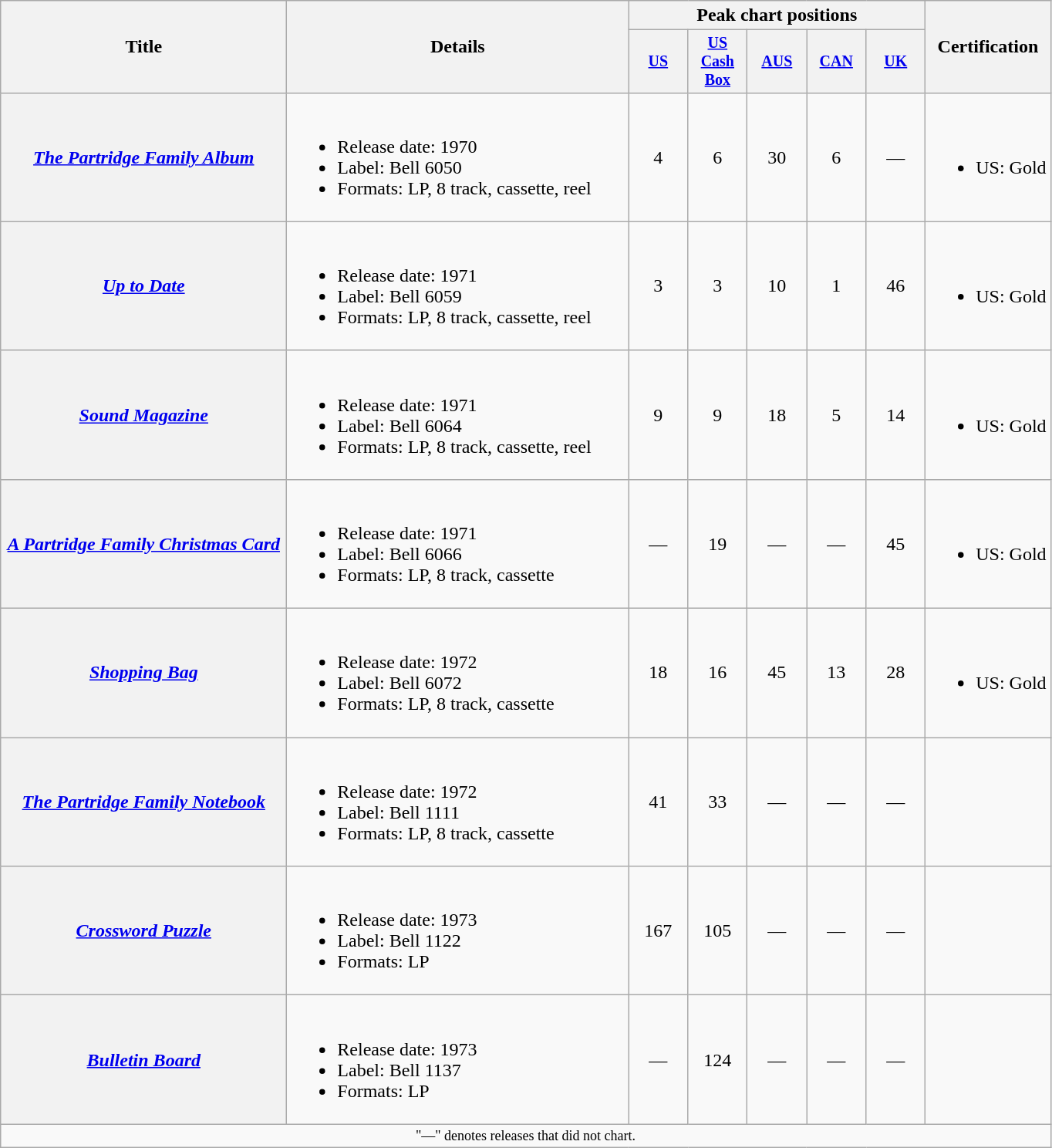<table class="wikitable plainrowheaders" style="text-align:center;">
<tr>
<th style="width:15em;" rowspan="2">Title</th>
<th style="width:18em;" rowspan="2">Details</th>
<th colspan="5">Peak chart positions</th>
<th rowspan="2">Certification</th>
</tr>
<tr style="font-size:smaller;">
<th width="45"><a href='#'>US</a><br></th>
<th width="45"><a href='#'>US Cash Box</a><br></th>
<th width="45"><a href='#'>AUS</a><br></th>
<th width="45"><a href='#'>CAN</a><br></th>
<th width="45"><a href='#'>UK</a><br></th>
</tr>
<tr>
<th scope="row"><em><a href='#'>The Partridge Family Album</a></em></th>
<td align="left"><br><ul><li>Release date: 1970</li><li>Label: Bell 6050</li><li>Formats: LP, 8 track, cassette, reel</li></ul></td>
<td>4</td>
<td>6</td>
<td>30</td>
<td>6</td>
<td>—</td>
<td><br><ul><li>US: Gold</li></ul></td>
</tr>
<tr>
<th scope="row"><em><a href='#'>Up to Date</a></em></th>
<td align="left"><br><ul><li>Release date: 1971</li><li>Label:  Bell 6059</li><li>Formats: LP, 8 track, cassette, reel</li></ul></td>
<td>3</td>
<td>3</td>
<td>10</td>
<td>1</td>
<td>46</td>
<td><br><ul><li>US: Gold</li></ul></td>
</tr>
<tr>
<th scope="row"><em><a href='#'>Sound Magazine</a></em></th>
<td align="left"><br><ul><li>Release date: 1971</li><li>Label: Bell 6064</li><li>Formats: LP, 8 track, cassette, reel</li></ul></td>
<td>9</td>
<td>9</td>
<td>18</td>
<td>5</td>
<td>14</td>
<td><br><ul><li>US: Gold</li></ul></td>
</tr>
<tr>
<th scope="row"><em><a href='#'>A Partridge Family Christmas Card</a></em></th>
<td align="left"><br><ul><li>Release date: 1971</li><li>Label: Bell 6066</li><li>Formats: LP, 8 track, cassette</li></ul></td>
<td>—</td>
<td>19</td>
<td>—</td>
<td>—</td>
<td>45</td>
<td><br><ul><li>US: Gold</li></ul></td>
</tr>
<tr>
<th scope="row"><em><a href='#'>Shopping Bag</a></em></th>
<td align="left"><br><ul><li>Release date: 1972</li><li>Label: Bell 6072</li><li>Formats: LP, 8 track, cassette</li></ul></td>
<td>18</td>
<td>16</td>
<td>45</td>
<td>13</td>
<td>28</td>
<td><br><ul><li>US: Gold</li></ul></td>
</tr>
<tr>
<th scope="row"><em><a href='#'>The Partridge Family Notebook</a></em></th>
<td align="left"><br><ul><li>Release date: 1972</li><li>Label: Bell 1111</li><li>Formats: LP, 8 track, cassette</li></ul></td>
<td>41</td>
<td>33</td>
<td>—</td>
<td>—</td>
<td>—</td>
<td></td>
</tr>
<tr>
<th scope="row"><em><a href='#'>Crossword Puzzle</a></em></th>
<td align="left"><br><ul><li>Release date: 1973</li><li>Label: Bell 1122</li><li>Formats: LP</li></ul></td>
<td>167</td>
<td>105</td>
<td>—</td>
<td>—</td>
<td>—</td>
<td></td>
</tr>
<tr>
<th scope="row"><em><a href='#'>Bulletin Board</a></em></th>
<td align="left"><br><ul><li>Release date: 1973</li><li>Label: Bell 1137</li><li>Formats: LP</li></ul></td>
<td>—</td>
<td>124</td>
<td>—</td>
<td>—</td>
<td>—</td>
<td></td>
</tr>
<tr>
<td colspan="11" style="font-size:9pt">"—" denotes releases that did not chart.</td>
</tr>
</table>
